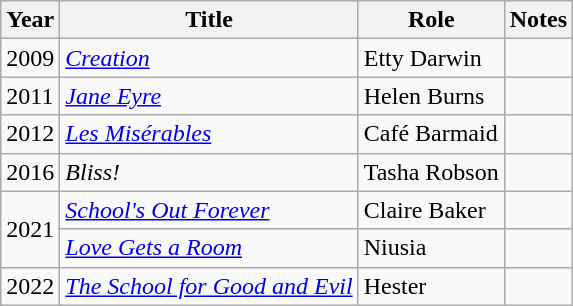<table class="wikitable sortable">
<tr>
<th>Year</th>
<th>Title</th>
<th>Role</th>
<th class="unsortable">Notes</th>
</tr>
<tr>
<td>2009</td>
<td><em><a href='#'>Creation</a></em></td>
<td>Etty Darwin</td>
<td></td>
</tr>
<tr>
<td>2011</td>
<td><em><a href='#'>Jane Eyre</a></em></td>
<td>Helen Burns</td>
<td></td>
</tr>
<tr>
<td>2012</td>
<td><em><a href='#'>Les Misérables</a></em></td>
<td>Café Barmaid</td>
<td></td>
</tr>
<tr>
<td>2016</td>
<td><em>Bliss!</em></td>
<td>Tasha Robson</td>
<td></td>
</tr>
<tr>
<td rowspan="2">2021</td>
<td><em><a href='#'>School's Out Forever</a></em></td>
<td>Claire Baker</td>
<td></td>
</tr>
<tr>
<td><em><a href='#'>Love Gets a Room</a></em></td>
<td>Niusia</td>
<td></td>
</tr>
<tr>
<td>2022</td>
<td><em><a href='#'> The School for Good and Evil</a></em></td>
<td>Hester</td>
<td></td>
</tr>
</table>
